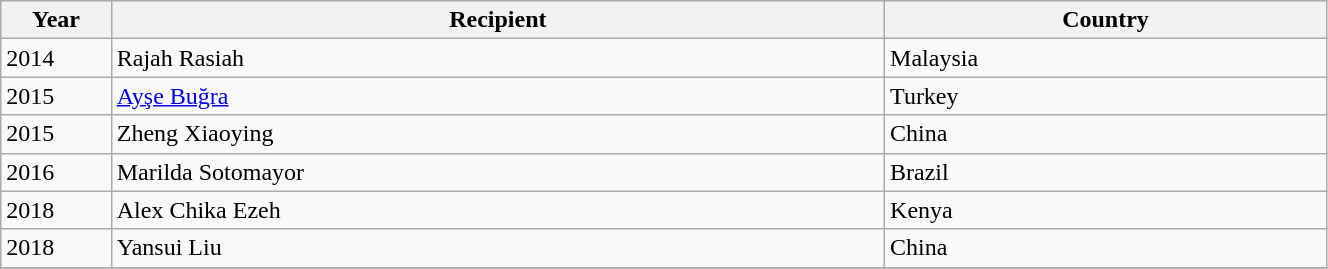<table class="wikitable plainrowheaders sortable" style="width:70%">
<tr>
<th scope="col" style="width:5%">Year</th>
<th scope="col" style="width:35%">Recipient</th>
<th scope="col" style="width:20%">Country</th>
</tr>
<tr>
<td>2014</td>
<td>Rajah Rasiah</td>
<td>Malaysia</td>
</tr>
<tr>
<td>2015</td>
<td><a href='#'>Ayşe Buğra</a></td>
<td>Turkey</td>
</tr>
<tr>
<td>2015</td>
<td>Zheng Xiaoying</td>
<td>China</td>
</tr>
<tr>
<td>2016</td>
<td>Marilda Sotomayor</td>
<td>Brazil</td>
</tr>
<tr>
<td>2018</td>
<td>Alex Chika Ezeh</td>
<td>Kenya</td>
</tr>
<tr>
<td>2018</td>
<td>Yansui Liu</td>
<td>China</td>
</tr>
<tr>
</tr>
</table>
